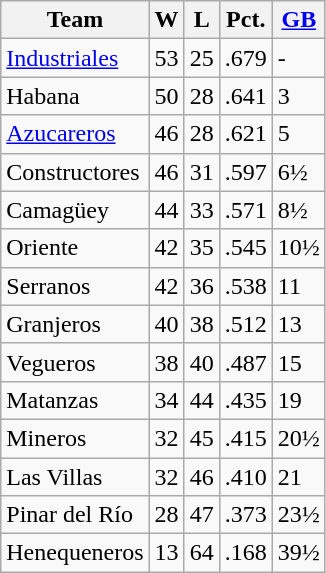<table class="wikitable">
<tr>
<th>Team</th>
<th>W</th>
<th>L</th>
<th>Pct.</th>
<th><a href='#'>GB</a></th>
</tr>
<tr>
<td><a href='#'>Industriales</a></td>
<td>53</td>
<td>25</td>
<td>.679</td>
<td>-</td>
</tr>
<tr>
<td>Habana</td>
<td>50</td>
<td>28</td>
<td>.641</td>
<td>3</td>
</tr>
<tr>
<td><a href='#'>Azucareros</a></td>
<td>46</td>
<td>28</td>
<td>.621</td>
<td>5</td>
</tr>
<tr>
<td>Constructores</td>
<td>46</td>
<td>31</td>
<td>.597</td>
<td>6½</td>
</tr>
<tr>
<td>Camagüey</td>
<td>44</td>
<td>33</td>
<td>.571</td>
<td>8½</td>
</tr>
<tr>
<td>Oriente</td>
<td>42</td>
<td>35</td>
<td>.545</td>
<td>10½</td>
</tr>
<tr>
<td>Serranos</td>
<td>42</td>
<td>36</td>
<td>.538</td>
<td>11</td>
</tr>
<tr>
<td>Granjeros</td>
<td>40</td>
<td>38</td>
<td>.512</td>
<td>13</td>
</tr>
<tr>
<td>Vegueros</td>
<td>38</td>
<td>40</td>
<td>.487</td>
<td>15</td>
</tr>
<tr>
<td>Matanzas</td>
<td>34</td>
<td>44</td>
<td>.435</td>
<td>19</td>
</tr>
<tr>
<td>Mineros</td>
<td>32</td>
<td>45</td>
<td>.415</td>
<td>20½</td>
</tr>
<tr>
<td>Las Villas</td>
<td>32</td>
<td>46</td>
<td>.410</td>
<td>21</td>
</tr>
<tr>
<td>Pinar del Río</td>
<td>28</td>
<td>47</td>
<td>.373</td>
<td>23½</td>
</tr>
<tr>
<td>Henequeneros</td>
<td>13</td>
<td>64</td>
<td>.168</td>
<td>39½</td>
</tr>
</table>
